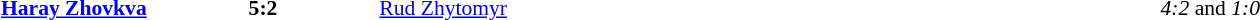<table width=100% cellspacing=1>
<tr>
<th width=20%></th>
<th width=12%></th>
<th width=20%></th>
<th></th>
</tr>
<tr style=font-size:90%>
<td align=right><strong><a href='#'>Haray Zhovkva</a></strong></td>
<td align=center><strong>5:2</strong></td>
<td><a href='#'>Rud Zhytomyr</a></td>
<td align=center><em>4:2</em> and <em>1:0</em></td>
</tr>
</table>
